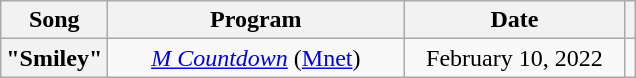<table class="wikitable sortable plainrowheaders" style="text-align:center;">
<tr>
<th>Song</th>
<th width="190">Program</th>
<th width="140">Date</th>
<th class="unsortable"></th>
</tr>
<tr>
<th scope="row">"Smiley"</th>
<td><em><a href='#'>M Countdown</a></em> (<a href='#'>Mnet</a>)</td>
<td>February 10, 2022</td>
<td></td>
</tr>
</table>
